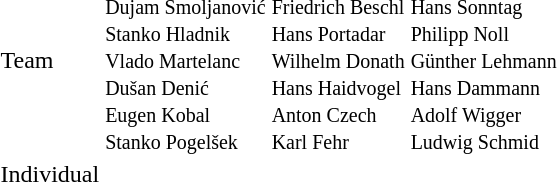<table>
<tr>
<td>Team</td>
<td><br><small>Dujam Smoljanović <br>Stanko Hladnik<br>Vlado Martelanc<br>Dušan Denić<br>Eugen Kobal<br>Stanko Pogelšek</small></td>
<td><br><small>Friedrich Beschl<br>Hans Portadar<br>Wilhelm Donath<br>Hans Haidvogel<br>Anton Czech<br>Karl Fehr</small></td>
<td><br><small>Hans Sonntag<br>Philipp Noll<br>Günther Lehmann<br>Hans Dammann<br>Adolf Wigger<br>Ludwig Schmid</small></td>
</tr>
<tr>
<td>Individual</td>
<td></td>
<td></td>
<td></td>
</tr>
</table>
